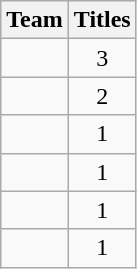<table class="wikitable sortable" style="text-align:center">
<tr>
<th>Team</th>
<th>Titles</th>
</tr>
<tr>
<td style=><em></em></td>
<td>3</td>
</tr>
<tr>
<td style=><em></em></td>
<td>2</td>
</tr>
<tr>
<td style=><em></em></td>
<td>1</td>
</tr>
<tr>
<td style=><em></em></td>
<td>1</td>
</tr>
<tr>
<td style=><em></em></td>
<td>1</td>
</tr>
<tr>
<td style=><em></em></td>
<td>1</td>
</tr>
</table>
